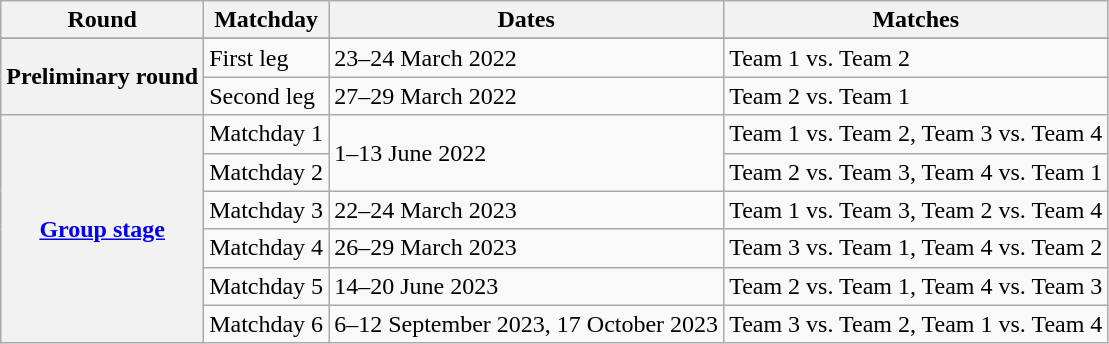<table class="wikitable">
<tr>
<th rowspan=1>Round</th>
<th rowspan=1>Matchday</th>
<th colspan=1>Dates</th>
<th rowspan=1>Matches</th>
</tr>
<tr>
</tr>
<tr>
<th rowspan=2>Preliminary round</th>
<td>First leg</td>
<td>23–24 March 2022</td>
<td>Team 1 vs. Team 2</td>
</tr>
<tr>
<td>Second leg</td>
<td>27–29 March 2022</td>
<td>Team 2 vs. Team 1</td>
</tr>
<tr>
<th rowspan=6><a href='#'>Group stage</a></th>
<td>Matchday 1</td>
<td rowspan=2>1–13 June 2022</td>
<td>Team 1 vs. Team 2, Team 3 vs. Team 4</td>
</tr>
<tr>
<td>Matchday 2</td>
<td>Team 2 vs. Team 3, Team 4 vs. Team 1</td>
</tr>
<tr>
<td>Matchday 3</td>
<td>22–24 March 2023</td>
<td>Team 1 vs. Team 3, Team 2 vs. Team 4</td>
</tr>
<tr>
<td>Matchday 4</td>
<td>26–29 March 2023</td>
<td>Team 3 vs. Team 1, Team 4 vs. Team 2</td>
</tr>
<tr>
<td>Matchday 5</td>
<td>14–20 June 2023</td>
<td>Team 2 vs. Team 1, Team 4 vs. Team 3</td>
</tr>
<tr>
<td>Matchday 6</td>
<td>6–12 September 2023, 17 October 2023</td>
<td>Team 3 vs. Team 2, Team 1 vs. Team 4</td>
</tr>
</table>
